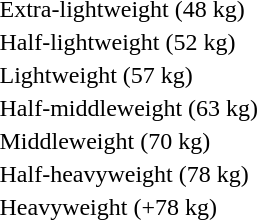<table>
<tr>
<td rowspan=2>Extra-lightweight (48 kg)<br></td>
<td rowspan=2></td>
<td rowspan=2></td>
<td></td>
</tr>
<tr>
<td></td>
</tr>
<tr>
<td rowspan=2>Half-lightweight (52 kg)<br></td>
<td rowspan=2></td>
<td rowspan=2></td>
<td></td>
</tr>
<tr>
<td></td>
</tr>
<tr>
<td rowspan=2>Lightweight (57 kg)<br></td>
<td rowspan=2></td>
<td rowspan=2></td>
<td></td>
</tr>
<tr>
<td></td>
</tr>
<tr>
<td rowspan=2>Half-middleweight (63 kg)<br></td>
<td rowspan=2></td>
<td rowspan=2></td>
<td></td>
</tr>
<tr>
<td></td>
</tr>
<tr>
<td rowspan=2>Middleweight (70 kg)<br></td>
<td rowspan=2></td>
<td rowspan=2></td>
<td></td>
</tr>
<tr>
<td></td>
</tr>
<tr>
<td rowspan=2>Half-heavyweight (78 kg)<br></td>
<td rowspan=2></td>
<td rowspan=2></td>
<td></td>
</tr>
<tr>
<td></td>
</tr>
<tr>
<td rowspan=2>Heavyweight (+78 kg)<br></td>
<td rowspan=2></td>
<td rowspan=2></td>
<td></td>
</tr>
<tr>
<td></td>
</tr>
</table>
